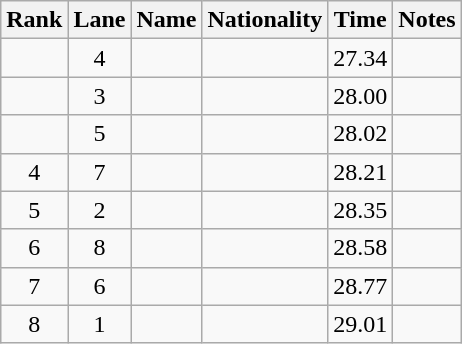<table class="wikitable sortable" style="text-align:center">
<tr>
<th>Rank</th>
<th>Lane</th>
<th>Name</th>
<th>Nationality</th>
<th>Time</th>
<th>Notes</th>
</tr>
<tr>
<td></td>
<td>4</td>
<td align=left></td>
<td align=left></td>
<td>27.34</td>
<td><strong></strong></td>
</tr>
<tr>
<td></td>
<td>3</td>
<td align=left></td>
<td align=left></td>
<td>28.00</td>
<td></td>
</tr>
<tr>
<td></td>
<td>5</td>
<td align=left></td>
<td align=left></td>
<td>28.02</td>
<td></td>
</tr>
<tr>
<td>4</td>
<td>7</td>
<td align=left></td>
<td align=left></td>
<td>28.21</td>
<td></td>
</tr>
<tr>
<td>5</td>
<td>2</td>
<td align=left></td>
<td align=left></td>
<td>28.35</td>
<td></td>
</tr>
<tr>
<td>6</td>
<td>8</td>
<td align=left></td>
<td align=left></td>
<td>28.58</td>
<td></td>
</tr>
<tr>
<td>7</td>
<td>6</td>
<td align=left></td>
<td align=left></td>
<td>28.77</td>
<td></td>
</tr>
<tr>
<td>8</td>
<td>1</td>
<td align=left></td>
<td align=left></td>
<td>29.01</td>
<td></td>
</tr>
</table>
